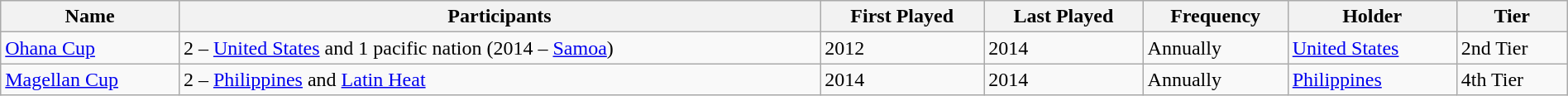<table class="wikitable" width=100%>
<tr>
<th>Name</th>
<th>Participants</th>
<th>First Played</th>
<th>Last Played</th>
<th>Frequency</th>
<th>Holder</th>
<th>Tier</th>
</tr>
<tr>
<td><a href='#'>Ohana Cup</a></td>
<td>2 – <a href='#'>United States</a> and 1 pacific nation (2014 – <a href='#'>Samoa</a>)</td>
<td>2012</td>
<td>2014</td>
<td>Annually</td>
<td> <a href='#'>United States</a></td>
<td>2nd Tier</td>
</tr>
<tr>
<td><a href='#'>Magellan Cup</a></td>
<td>2 – <a href='#'>Philippines</a> and <a href='#'>Latin Heat</a></td>
<td>2014</td>
<td>2014</td>
<td>Annually</td>
<td> <a href='#'>Philippines</a></td>
<td>4th Tier</td>
</tr>
</table>
